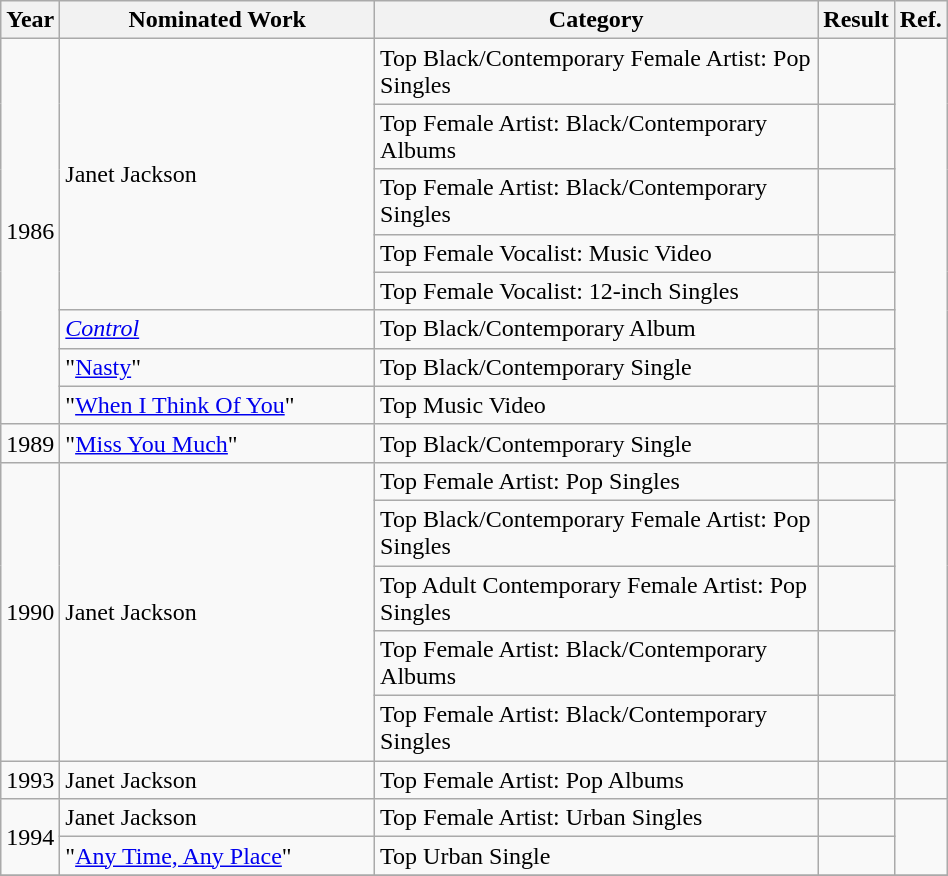<table class="wikitable" width="50%">
<tr>
<th width="5%">Year</th>
<th width="40%">Nominated Work</th>
<th width="60%">Category</th>
<th width="10%">Result</th>
<th width="5%">Ref.</th>
</tr>
<tr>
<td rowspan="8">1986</td>
<td rowspan="5">Janet Jackson</td>
<td>Top Black/Contemporary Female Artist: Pop Singles</td>
<td></td>
<td rowspan="8"></td>
</tr>
<tr>
<td>Top Female Artist: Black/Contemporary Albums</td>
<td></td>
</tr>
<tr>
<td>Top Female Artist: Black/Contemporary Singles</td>
<td></td>
</tr>
<tr>
<td>Top Female Vocalist: Music Video</td>
<td></td>
</tr>
<tr>
<td>Top Female Vocalist: 12-inch Singles</td>
<td></td>
</tr>
<tr>
<td><em><a href='#'>Control</a></em></td>
<td>Top Black/Contemporary Album</td>
<td></td>
</tr>
<tr>
<td>"<a href='#'>Nasty</a>"</td>
<td>Top Black/Contemporary Single</td>
<td></td>
</tr>
<tr>
<td>"<a href='#'>When I Think Of You</a>"</td>
<td>Top Music Video</td>
<td></td>
</tr>
<tr>
<td>1989</td>
<td>"<a href='#'>Miss You Much</a>"</td>
<td>Top Black/Contemporary Single</td>
<td></td>
<td></td>
</tr>
<tr>
<td rowspan="5">1990</td>
<td rowspan="5">Janet Jackson</td>
<td>Top Female Artist: Pop Singles</td>
<td></td>
<td rowspan="5"></td>
</tr>
<tr>
<td>Top Black/Contemporary Female Artist: Pop Singles</td>
<td></td>
</tr>
<tr>
<td>Top Adult Contemporary Female Artist: Pop Singles</td>
<td></td>
</tr>
<tr>
<td>Top Female Artist: Black/Contemporary Albums</td>
<td></td>
</tr>
<tr>
<td>Top Female Artist: Black/Contemporary Singles</td>
<td></td>
</tr>
<tr>
<td>1993</td>
<td>Janet Jackson</td>
<td>Top Female Artist: Pop Albums</td>
<td></td>
<td></td>
</tr>
<tr>
<td rowspan="2">1994</td>
<td>Janet Jackson</td>
<td>Top Female Artist: Urban Singles</td>
<td></td>
<td rowspan="2"></td>
</tr>
<tr>
<td>"<a href='#'>Any Time, Any Place</a>"</td>
<td>Top Urban Single</td>
<td></td>
</tr>
<tr>
</tr>
</table>
